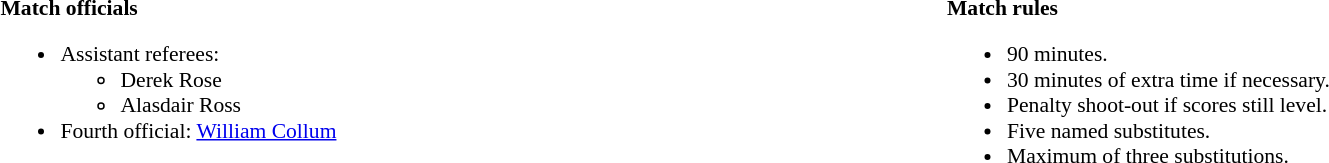<table style="width:100%; font-size:90%;">
<tr>
<td style="width:50%; vertical-align:top;"><br><strong>Match officials</strong><ul><li>Assistant referees:<ul><li>Derek Rose</li><li>Alasdair Ross</li></ul></li><li>Fourth official: <a href='#'>William Collum</a></li></ul></td>
<td style="width:50%; vertical-align:top;"><br><strong>Match rules</strong><ul><li>90 minutes.</li><li>30 minutes of extra time if necessary.</li><li>Penalty shoot-out if scores still level.</li><li>Five named substitutes.</li><li>Maximum of three substitutions.</li></ul></td>
</tr>
</table>
